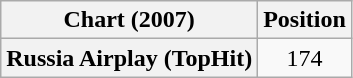<table class="wikitable plainrowheaders" style="text-align:center">
<tr>
<th scope="col">Chart (2007)</th>
<th scope="col">Position</th>
</tr>
<tr>
<th scope="row">Russia Airplay (TopHit)</th>
<td>174</td>
</tr>
</table>
